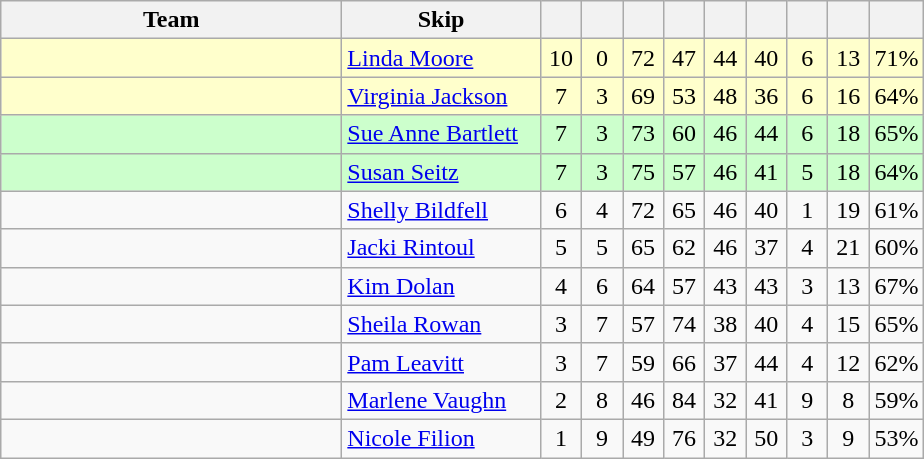<table class="wikitable" style="text-align: center;">
<tr>
<th bgcolor="#efefef" width="220">Team</th>
<th bgcolor="#efefef" width="125">Skip</th>
<th width=20></th>
<th width=20></th>
<th width=20></th>
<th width=20></th>
<th width=20></th>
<th width=20></th>
<th width=20></th>
<th width=20></th>
<th width=20></th>
</tr>
<tr bgcolor="#ffc">
<td style="text-align: left;"></td>
<td style="text-align: left;"><a href='#'>Linda Moore</a></td>
<td>10</td>
<td>0</td>
<td>72</td>
<td>47</td>
<td>44</td>
<td>40</td>
<td>6</td>
<td>13</td>
<td>71%</td>
</tr>
<tr bgcolor="#ffc">
<td style="text-align: left;"></td>
<td style="text-align: left;"><a href='#'>Virginia Jackson</a></td>
<td>7</td>
<td>3</td>
<td>69</td>
<td>53</td>
<td>48</td>
<td>36</td>
<td>6</td>
<td>16</td>
<td>64%</td>
</tr>
<tr bgcolor="#ccffcc">
<td style="text-align: left;"></td>
<td style="text-align: left;"><a href='#'>Sue Anne Bartlett</a></td>
<td>7</td>
<td>3</td>
<td>73</td>
<td>60</td>
<td>46</td>
<td>44</td>
<td>6</td>
<td>18</td>
<td>65%</td>
</tr>
<tr bgcolor="#ccffcc">
<td style="text-align: left;"></td>
<td style="text-align: left;"><a href='#'>Susan Seitz</a></td>
<td>7</td>
<td>3</td>
<td>75</td>
<td>57</td>
<td>46</td>
<td>41</td>
<td>5</td>
<td>18</td>
<td>64%</td>
</tr>
<tr>
<td style="text-align: left;"></td>
<td style="text-align: left;"><a href='#'>Shelly Bildfell</a></td>
<td>6</td>
<td>4</td>
<td>72</td>
<td>65</td>
<td>46</td>
<td>40</td>
<td>1</td>
<td>19</td>
<td>61%</td>
</tr>
<tr>
<td style="text-align: left;"></td>
<td style="text-align: left;"><a href='#'>Jacki Rintoul</a></td>
<td>5</td>
<td>5</td>
<td>65</td>
<td>62</td>
<td>46</td>
<td>37</td>
<td>4</td>
<td>21</td>
<td>60%</td>
</tr>
<tr>
<td style="text-align: left;"></td>
<td style="text-align: left;"><a href='#'>Kim Dolan</a></td>
<td>4</td>
<td>6</td>
<td>64</td>
<td>57</td>
<td>43</td>
<td>43</td>
<td>3</td>
<td>13</td>
<td>67%</td>
</tr>
<tr>
<td style="text-align: left;"></td>
<td style="text-align: left;"><a href='#'>Sheila Rowan</a></td>
<td>3</td>
<td>7</td>
<td>57</td>
<td>74</td>
<td>38</td>
<td>40</td>
<td>4</td>
<td>15</td>
<td>65%</td>
</tr>
<tr>
<td style="text-align: left;"></td>
<td style="text-align: left;"><a href='#'>Pam Leavitt</a></td>
<td>3</td>
<td>7</td>
<td>59</td>
<td>66</td>
<td>37</td>
<td>44</td>
<td>4</td>
<td>12</td>
<td>62%</td>
</tr>
<tr>
<td style="text-align: left;"></td>
<td style="text-align: left;"><a href='#'>Marlene Vaughn</a></td>
<td>2</td>
<td>8</td>
<td>46</td>
<td>84</td>
<td>32</td>
<td>41</td>
<td>9</td>
<td>8</td>
<td>59%</td>
</tr>
<tr>
<td style="text-align: left;"></td>
<td style="text-align: left;"><a href='#'>Nicole Filion</a></td>
<td>1</td>
<td>9</td>
<td>49</td>
<td>76</td>
<td>32</td>
<td>50</td>
<td>3</td>
<td>9</td>
<td>53%</td>
</tr>
</table>
